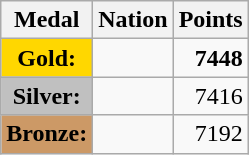<table class="wikitable">
<tr>
<th>Medal</th>
<th>Nation</th>
<th>Points</th>
</tr>
<tr>
<td style="text-align:center;background-color:gold;"><strong>Gold:</strong></td>
<td></td>
<td align="right"><strong>7448</strong></td>
</tr>
<tr>
<td style="text-align:center;background-color:silver;"><strong>Silver:</strong></td>
<td></td>
<td align="right">7416</td>
</tr>
<tr>
<td style="text-align:center;background-color:#CC9966;"><strong>Bronze:</strong></td>
<td></td>
<td align="right">7192</td>
</tr>
</table>
